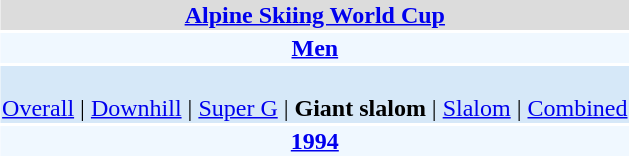<table align="right" class="toccolours" style="margin: 0 0 1em 1em;">
<tr>
<td colspan="2" align=center bgcolor=Gainsboro><strong><a href='#'>Alpine Skiing World Cup</a></strong></td>
</tr>
<tr>
<td colspan="2" align=center bgcolor=AliceBlue><strong><a href='#'>Men</a></strong></td>
</tr>
<tr>
<td colspan="2" align=center bgcolor=D6E8F8><br><a href='#'>Overall</a> | 
<a href='#'>Downhill</a> | 
<a href='#'>Super G</a> | 
<strong>Giant slalom</strong> | 
<a href='#'>Slalom</a> | 
<a href='#'>Combined</a></td>
</tr>
<tr>
<td colspan="2" align=center bgcolor=AliceBlue><strong><a href='#'>1994</a></strong></td>
</tr>
</table>
